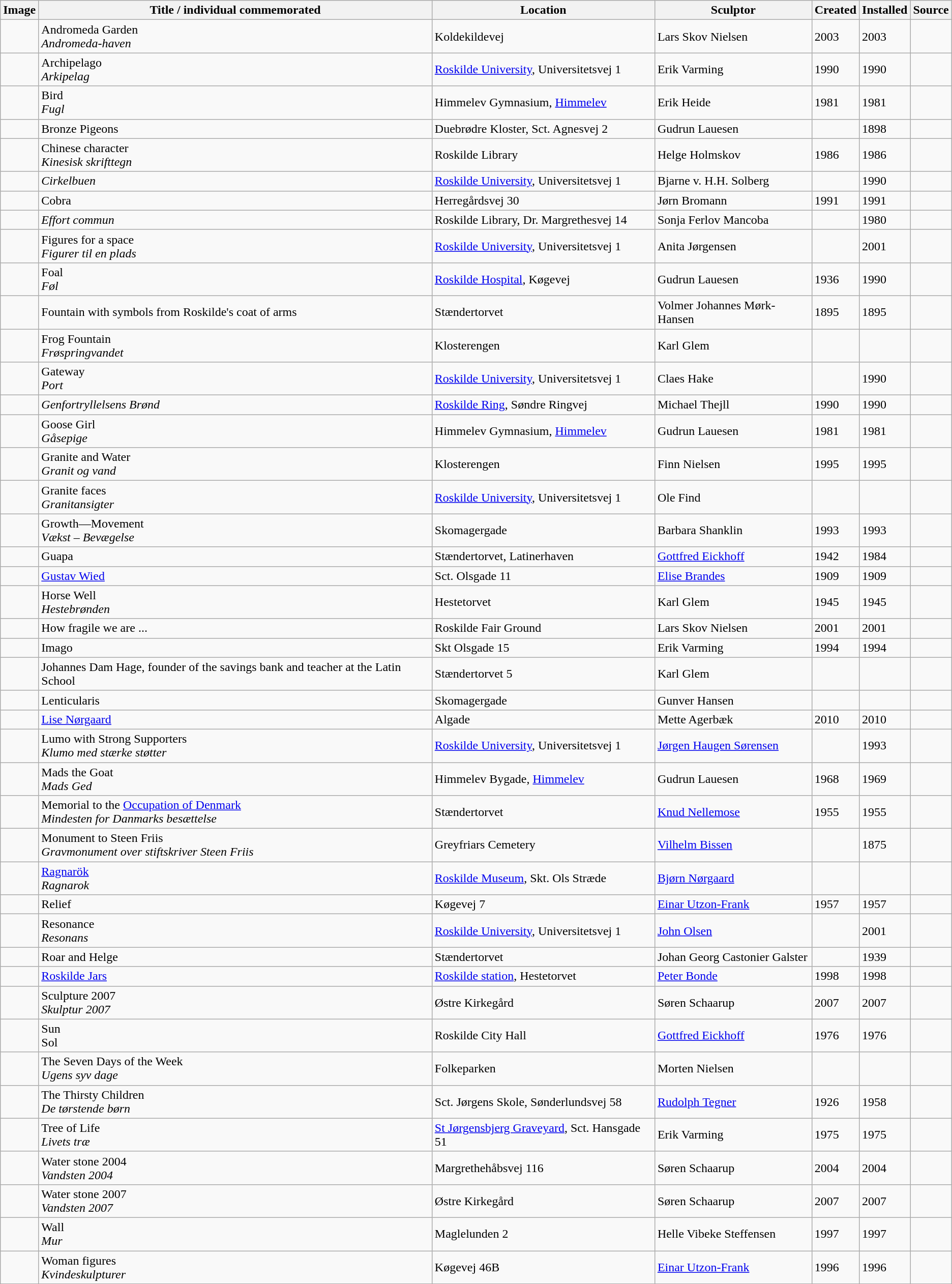<table class="wikitable sortable">
<tr>
<th>Image</th>
<th>Title / individual commemorated</th>
<th>Location</th>
<th>Sculptor</th>
<th>Created</th>
<th>Installed</th>
<th>Source</th>
</tr>
<tr>
<td></td>
<td>Andromeda Garden<br><em>Andromeda-haven</em></td>
<td>Koldekildevej</td>
<td>Lars Skov Nielsen</td>
<td>2003</td>
<td>2003</td>
<td></td>
</tr>
<tr>
<td></td>
<td>Archipelago <br> <em>Arkipelag</em></td>
<td><a href='#'>Roskilde University</a>, Universitetsvej 1</td>
<td>Erik Varming</td>
<td>1990</td>
<td>1990</td>
<td></td>
</tr>
<tr>
<td></td>
<td>Bird <br><em>Fugl</em></td>
<td>Himmelev Gymnasium, <a href='#'>Himmelev</a></td>
<td>Erik Heide</td>
<td>1981</td>
<td>1981</td>
<td></td>
</tr>
<tr>
<td></td>
<td>Bronze Pigeons</td>
<td>Duebrødre Kloster, Sct. Agnesvej 2</td>
<td>Gudrun Lauesen</td>
<td></td>
<td>1898</td>
<td></td>
</tr>
<tr>
<td></td>
<td>Chinese character <br> <em>Kinesisk skrifttegn</em></td>
<td>Roskilde Library</td>
<td>Helge Holmskov</td>
<td>1986</td>
<td>1986</td>
<td></td>
</tr>
<tr>
<td></td>
<td><em>Cirkelbuen</em></td>
<td><a href='#'>Roskilde University</a>, Universitetsvej 1</td>
<td>Bjarne v. H.H. Solberg</td>
<td></td>
<td>1990</td>
<td></td>
</tr>
<tr>
<td></td>
<td>Cobra</td>
<td>Herregårdsvej 30</td>
<td>Jørn Bromann</td>
<td>1991</td>
<td>1991</td>
<td></td>
</tr>
<tr>
<td></td>
<td><em>Effort commun</em></td>
<td>Roskilde Library, Dr. Margrethesvej 14</td>
<td>Sonja Ferlov Mancoba</td>
<td></td>
<td>1980</td>
<td></td>
</tr>
<tr>
<td></td>
<td>Figures for a space<br><em>Figurer til en plads</em></td>
<td><a href='#'>Roskilde University</a>, Universitetsvej 1</td>
<td>Anita Jørgensen</td>
<td></td>
<td>2001</td>
<td></td>
</tr>
<tr>
<td></td>
<td>Foal <br><em>Føl</em></td>
<td><a href='#'>Roskilde Hospital</a>, Køgevej</td>
<td>Gudrun Lauesen</td>
<td>1936</td>
<td>1990</td>
<td></td>
</tr>
<tr>
<td></td>
<td>Fountain with symbols from Roskilde's coat of arms</td>
<td>Stændertorvet</td>
<td>Volmer Johannes Mørk-Hansen</td>
<td>1895</td>
<td>1895</td>
<td></td>
</tr>
<tr>
<td></td>
<td>Frog Fountain<br><em>Frøspringvandet</em></td>
<td>Klosterengen</td>
<td>Karl Glem</td>
<td></td>
<td></td>
<td></td>
</tr>
<tr>
<td></td>
<td>Gateway <br> <em>Port</em></td>
<td><a href='#'>Roskilde University</a>, Universitetsvej 1</td>
<td>Claes Hake</td>
<td></td>
<td>1990</td>
<td></td>
</tr>
<tr>
<td></td>
<td><em>Genfortryllelsens Brønd</em></td>
<td><a href='#'>Roskilde Ring</a>, Søndre Ringvej</td>
<td>Michael Thejll</td>
<td>1990</td>
<td>1990</td>
<td></td>
</tr>
<tr>
<td></td>
<td>Goose Girl<br><em>Gåsepige</em></td>
<td>Himmelev Gymnasium, <a href='#'>Himmelev</a></td>
<td>Gudrun Lauesen</td>
<td>1981</td>
<td>1981</td>
<td></td>
</tr>
<tr>
<td></td>
<td>Granite and Water<br><em>Granit og vand</em></td>
<td>Klosterengen</td>
<td>Finn Nielsen</td>
<td>1995</td>
<td>1995</td>
<td></td>
</tr>
<tr>
<td></td>
<td>Granite faces <br> <em>Granitansigter</em></td>
<td><a href='#'>Roskilde University</a>, Universitetsvej 1</td>
<td>Ole Find</td>
<td></td>
<td></td>
<td></td>
</tr>
<tr>
<td></td>
<td>Growth—Movement<br><em>Vækst – Bevægelse</em></td>
<td>Skomagergade</td>
<td>Barbara Shanklin</td>
<td>1993</td>
<td>1993</td>
<td></td>
</tr>
<tr>
<td></td>
<td>Guapa</td>
<td>Stændertorvet, Latinerhaven</td>
<td><a href='#'>Gottfred Eickhoff</a></td>
<td>1942</td>
<td>1984</td>
<td></td>
</tr>
<tr>
<td></td>
<td><a href='#'>Gustav Wied</a></td>
<td>Sct. Olsgade 11</td>
<td><a href='#'>Elise Brandes</a></td>
<td>1909</td>
<td>1909</td>
<td></td>
</tr>
<tr>
<td></td>
<td>Horse Well<br><em>Hestebrønden</em></td>
<td>Hestetorvet</td>
<td>Karl Glem</td>
<td>1945</td>
<td>1945</td>
<td></td>
</tr>
<tr>
<td></td>
<td>How fragile we are ...</td>
<td>Roskilde Fair Ground</td>
<td>Lars Skov Nielsen</td>
<td>2001</td>
<td>2001</td>
<td></td>
</tr>
<tr>
<td></td>
<td>Imago</td>
<td>Skt Olsgade 15</td>
<td>Erik Varming</td>
<td>1994</td>
<td>1994</td>
<td></td>
</tr>
<tr>
<td></td>
<td>Johannes Dam Hage, founder of the savings bank and teacher at the Latin School</td>
<td>Stændertorvet 5</td>
<td>Karl Glem</td>
<td></td>
<td></td>
<td></td>
</tr>
<tr>
<td></td>
<td>Lenticularis</td>
<td>Skomagergade</td>
<td>Gunver Hansen</td>
<td></td>
<td></td>
<td></td>
</tr>
<tr>
<td></td>
<td><a href='#'>Lise Nørgaard</a></td>
<td>Algade</td>
<td>Mette Agerbæk</td>
<td>2010</td>
<td>2010</td>
<td></td>
</tr>
<tr>
<td></td>
<td>Lumo with Strong Supporters<br><em>Klumo med stærke støtter</em></td>
<td><a href='#'>Roskilde University</a>, Universitetsvej 1</td>
<td><a href='#'>Jørgen Haugen Sørensen</a></td>
<td></td>
<td>1993</td>
<td></td>
</tr>
<tr>
<td></td>
<td>Mads the Goat <br><em>Mads Ged</em></td>
<td>Himmelev Bygade, <a href='#'>Himmelev</a></td>
<td>Gudrun Lauesen</td>
<td>1968</td>
<td>1969</td>
<td></td>
</tr>
<tr>
<td></td>
<td>Memorial to the <a href='#'>Occupation of Denmark</a> <br><em>Mindesten for Danmarks besættelse</em></td>
<td>Stændertorvet</td>
<td><a href='#'>Knud Nellemose</a></td>
<td>1955</td>
<td>1955</td>
<td></td>
</tr>
<tr>
<td></td>
<td>Monument to Steen Friis<br><em>Gravmonument over stiftskriver Steen Friis</em></td>
<td>Greyfriars Cemetery</td>
<td><a href='#'>Vilhelm Bissen</a></td>
<td></td>
<td>1875</td>
<td></td>
</tr>
<tr>
<td></td>
<td><a href='#'>Ragnarök</a><br><em>Ragnarok</em></td>
<td><a href='#'>Roskilde Museum</a>, Skt. Ols Stræde</td>
<td><a href='#'>Bjørn Nørgaard</a></td>
<td></td>
<td></td>
<td></td>
</tr>
<tr>
<td></td>
<td>Relief</td>
<td>Køgevej 7</td>
<td><a href='#'>Einar Utzon-Frank</a></td>
<td>1957</td>
<td>1957</td>
<td></td>
</tr>
<tr>
<td></td>
<td>Resonance<br><em>Resonans</em></td>
<td><a href='#'>Roskilde University</a>, Universitetsvej 1</td>
<td><a href='#'>John Olsen</a></td>
<td></td>
<td>2001</td>
<td></td>
</tr>
<tr>
<td></td>
<td>Roar and Helge</td>
<td>Stændertorvet</td>
<td>Johan Georg Castonier Galster</td>
<td></td>
<td>1939</td>
<td></td>
</tr>
<tr>
<td></td>
<td><a href='#'>Roskilde Jars</a></td>
<td><a href='#'>Roskilde station</a>, Hestetorvet</td>
<td><a href='#'>Peter Bonde</a></td>
<td>1998</td>
<td>1998</td>
<td></td>
</tr>
<tr>
<td></td>
<td>Sculpture 2007<br><em>Skulptur 2007</em></td>
<td>Østre Kirkegård</td>
<td>Søren Schaarup</td>
<td>2007</td>
<td>2007</td>
<td></td>
</tr>
<tr>
<td></td>
<td>Sun<br>Sol</td>
<td>Roskilde City Hall</td>
<td><a href='#'>Gottfred Eickhoff</a></td>
<td>1976</td>
<td>1976</td>
<td></td>
</tr>
<tr>
<td></td>
<td>The Seven Days of the Week<br><em>Ugens syv dage</em></td>
<td>Folkeparken</td>
<td>Morten Nielsen</td>
<td></td>
<td></td>
<td></td>
</tr>
<tr>
<td></td>
<td>The Thirsty Children<br><em>De tørstende børn</em></td>
<td>Sct. Jørgens Skole, Sønderlundsvej 58</td>
<td><a href='#'>Rudolph Tegner</a></td>
<td>1926</td>
<td>1958</td>
<td></td>
</tr>
<tr>
<td></td>
<td>Tree of Life <br> <em>Livets træ</em></td>
<td><a href='#'>St Jørgensbjerg Graveyard</a>, Sct. Hansgade 51</td>
<td>Erik Varming</td>
<td>1975</td>
<td>1975</td>
<td></td>
</tr>
<tr>
<td></td>
<td>Water stone 2004<br><em>Vandsten 2004</em></td>
<td>Margrethehåbsvej 116</td>
<td>Søren Schaarup</td>
<td>2004</td>
<td>2004</td>
<td></td>
</tr>
<tr>
<td></td>
<td>Water stone 2007<br><em>Vandsten 2007</em></td>
<td>Østre Kirkegård</td>
<td>Søren Schaarup</td>
<td>2007</td>
<td>2007</td>
<td></td>
</tr>
<tr>
<td></td>
<td>Wall<br><em>Mur</em></td>
<td>Maglelunden 2</td>
<td>Helle Vibeke Steffensen</td>
<td>1997</td>
<td>1997</td>
<td></td>
</tr>
<tr>
<td></td>
<td>Woman figures <br><em>Kvindeskulpturer</em></td>
<td>Køgevej 46B</td>
<td><a href='#'>Einar Utzon-Frank</a></td>
<td>1996</td>
<td>1996</td>
<td></td>
</tr>
<tr>
</tr>
</table>
